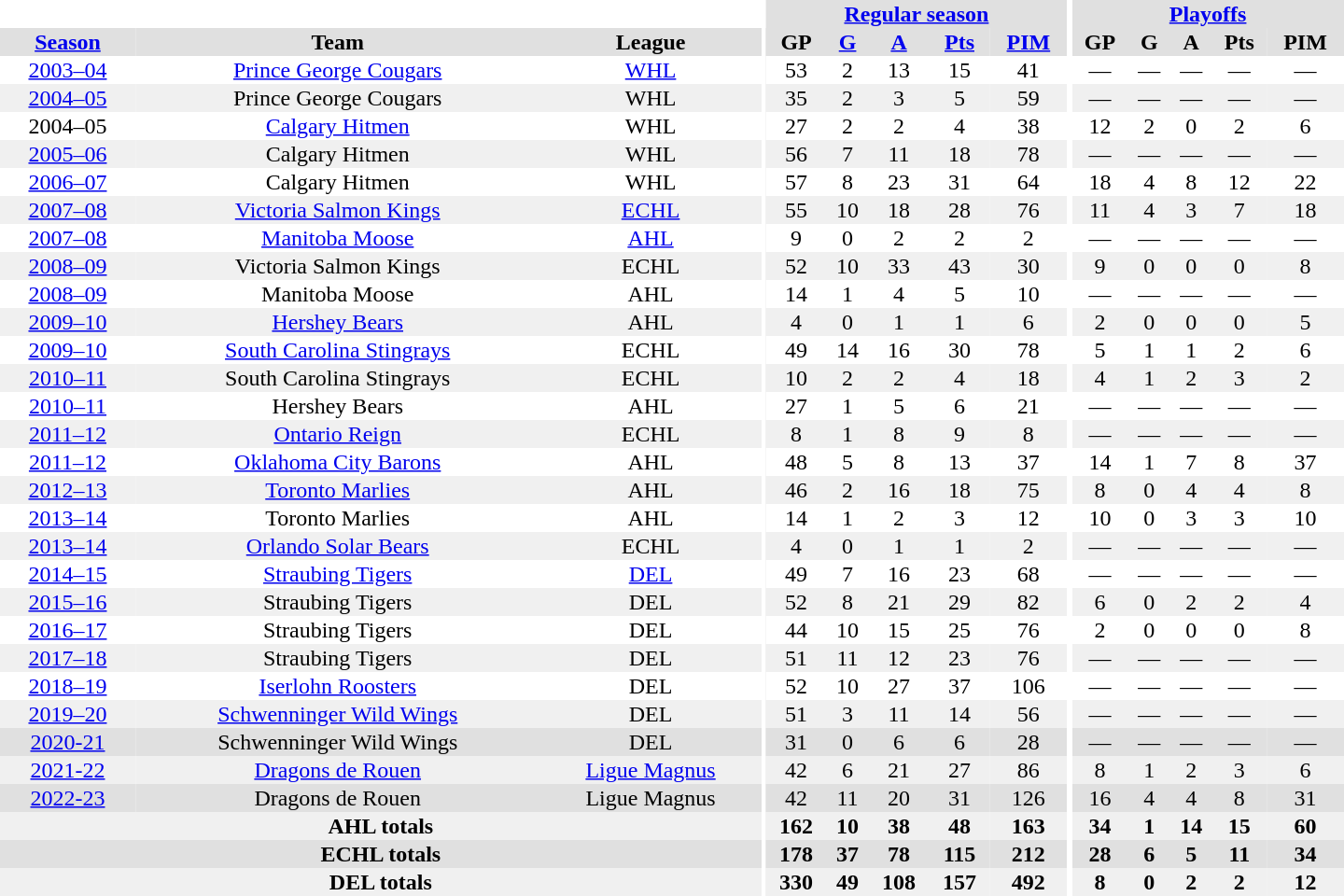<table border="0" cellpadding="1" cellspacing="0" style="text-align:center; width:60em">
<tr bgcolor="#e0e0e0">
<th colspan="3" bgcolor="#ffffff"></th>
<th rowspan="99" bgcolor="#ffffff"></th>
<th colspan="5"><a href='#'>Regular season</a></th>
<th rowspan="99" bgcolor="#ffffff"></th>
<th colspan="5"><a href='#'>Playoffs</a></th>
</tr>
<tr bgcolor="#e0e0e0">
<th><a href='#'>Season</a></th>
<th>Team</th>
<th>League</th>
<th>GP</th>
<th><a href='#'>G</a></th>
<th><a href='#'>A</a></th>
<th><a href='#'>Pts</a></th>
<th><a href='#'>PIM</a></th>
<th>GP</th>
<th>G</th>
<th>A</th>
<th>Pts</th>
<th>PIM</th>
</tr>
<tr ALIGN="center">
<td><a href='#'>2003–04</a></td>
<td><a href='#'>Prince George Cougars</a></td>
<td><a href='#'>WHL</a></td>
<td>53</td>
<td>2</td>
<td>13</td>
<td>15</td>
<td>41</td>
<td>—</td>
<td>—</td>
<td>—</td>
<td>—</td>
<td>—</td>
</tr>
<tr ALIGN="center" bgcolor="#f0f0f0">
<td><a href='#'>2004–05</a></td>
<td>Prince George Cougars</td>
<td>WHL</td>
<td>35</td>
<td>2</td>
<td>3</td>
<td>5</td>
<td>59</td>
<td>—</td>
<td>—</td>
<td>—</td>
<td>—</td>
<td>—</td>
</tr>
<tr ALIGN="center">
<td>2004–05</td>
<td><a href='#'>Calgary Hitmen</a></td>
<td>WHL</td>
<td>27</td>
<td>2</td>
<td>2</td>
<td>4</td>
<td>38</td>
<td>12</td>
<td>2</td>
<td>0</td>
<td>2</td>
<td>6</td>
</tr>
<tr ALIGN="center" bgcolor="#f0f0f0">
<td><a href='#'>2005–06</a></td>
<td>Calgary Hitmen</td>
<td>WHL</td>
<td>56</td>
<td>7</td>
<td>11</td>
<td>18</td>
<td>78</td>
<td>—</td>
<td>—</td>
<td>—</td>
<td>—</td>
<td>—</td>
</tr>
<tr ALIGN="center">
<td><a href='#'>2006–07</a></td>
<td>Calgary Hitmen</td>
<td>WHL</td>
<td>57</td>
<td>8</td>
<td>23</td>
<td>31</td>
<td>64</td>
<td>18</td>
<td>4</td>
<td>8</td>
<td>12</td>
<td>22</td>
</tr>
<tr ALIGN="center" bgcolor="#f0f0f0">
<td><a href='#'>2007–08</a></td>
<td><a href='#'>Victoria Salmon Kings</a></td>
<td><a href='#'>ECHL</a></td>
<td>55</td>
<td>10</td>
<td>18</td>
<td>28</td>
<td>76</td>
<td>11</td>
<td>4</td>
<td>3</td>
<td>7</td>
<td>18</td>
</tr>
<tr ALIGN="center">
<td><a href='#'>2007–08</a></td>
<td><a href='#'>Manitoba Moose</a></td>
<td><a href='#'>AHL</a></td>
<td>9</td>
<td>0</td>
<td>2</td>
<td>2</td>
<td>2</td>
<td>—</td>
<td>—</td>
<td>—</td>
<td>—</td>
<td>—</td>
</tr>
<tr ALIGN="center" bgcolor="#f0f0f0">
<td><a href='#'>2008–09</a></td>
<td>Victoria Salmon Kings</td>
<td>ECHL</td>
<td>52</td>
<td>10</td>
<td>33</td>
<td>43</td>
<td>30</td>
<td>9</td>
<td>0</td>
<td>0</td>
<td>0</td>
<td>8</td>
</tr>
<tr ALIGN="center">
<td><a href='#'>2008–09</a></td>
<td>Manitoba Moose</td>
<td>AHL</td>
<td>14</td>
<td>1</td>
<td>4</td>
<td>5</td>
<td>10</td>
<td>—</td>
<td>—</td>
<td>—</td>
<td>—</td>
<td>—</td>
</tr>
<tr ALIGN="center" bgcolor="#f0f0f0">
<td><a href='#'>2009–10</a></td>
<td><a href='#'>Hershey Bears</a></td>
<td>AHL</td>
<td>4</td>
<td>0</td>
<td>1</td>
<td>1</td>
<td>6</td>
<td>2</td>
<td>0</td>
<td>0</td>
<td>0</td>
<td>5</td>
</tr>
<tr ALIGN="center">
<td><a href='#'>2009–10</a></td>
<td><a href='#'>South Carolina Stingrays</a></td>
<td>ECHL</td>
<td>49</td>
<td>14</td>
<td>16</td>
<td>30</td>
<td>78</td>
<td>5</td>
<td>1</td>
<td>1</td>
<td>2</td>
<td>6</td>
</tr>
<tr ALIGN="center" bgcolor="#f0f0f0">
<td><a href='#'>2010–11</a></td>
<td>South Carolina Stingrays</td>
<td>ECHL</td>
<td>10</td>
<td>2</td>
<td>2</td>
<td>4</td>
<td>18</td>
<td>4</td>
<td>1</td>
<td>2</td>
<td>3</td>
<td>2</td>
</tr>
<tr ALIGN="center">
<td><a href='#'>2010–11</a></td>
<td>Hershey Bears</td>
<td>AHL</td>
<td>27</td>
<td>1</td>
<td>5</td>
<td>6</td>
<td>21</td>
<td>—</td>
<td>—</td>
<td>—</td>
<td>—</td>
<td>—</td>
</tr>
<tr ALIGN="center" bgcolor="#f0f0f0">
<td><a href='#'>2011–12</a></td>
<td><a href='#'>Ontario Reign</a></td>
<td>ECHL</td>
<td>8</td>
<td>1</td>
<td>8</td>
<td>9</td>
<td>8</td>
<td>—</td>
<td>—</td>
<td>—</td>
<td>—</td>
<td>—</td>
</tr>
<tr ALIGN="center">
<td><a href='#'>2011–12</a></td>
<td><a href='#'>Oklahoma City Barons</a></td>
<td>AHL</td>
<td>48</td>
<td>5</td>
<td>8</td>
<td>13</td>
<td>37</td>
<td>14</td>
<td>1</td>
<td>7</td>
<td>8</td>
<td>37</td>
</tr>
<tr ALIGN="center" bgcolor="#f0f0f0">
<td><a href='#'>2012–13</a></td>
<td><a href='#'>Toronto Marlies</a></td>
<td>AHL</td>
<td>46</td>
<td>2</td>
<td>16</td>
<td>18</td>
<td>75</td>
<td>8</td>
<td>0</td>
<td>4</td>
<td>4</td>
<td>8</td>
</tr>
<tr ALIGN="center">
<td><a href='#'>2013–14</a></td>
<td>Toronto Marlies</td>
<td>AHL</td>
<td>14</td>
<td>1</td>
<td>2</td>
<td>3</td>
<td>12</td>
<td>10</td>
<td>0</td>
<td>3</td>
<td>3</td>
<td>10</td>
</tr>
<tr ALIGN="center" bgcolor="#f0f0f0">
<td><a href='#'>2013–14</a></td>
<td><a href='#'>Orlando Solar Bears</a></td>
<td>ECHL</td>
<td>4</td>
<td>0</td>
<td>1</td>
<td>1</td>
<td>2</td>
<td>—</td>
<td>—</td>
<td>—</td>
<td>—</td>
<td>—</td>
</tr>
<tr ALIGN="center">
<td><a href='#'>2014–15</a></td>
<td><a href='#'>Straubing Tigers</a></td>
<td><a href='#'>DEL</a></td>
<td>49</td>
<td>7</td>
<td>16</td>
<td>23</td>
<td>68</td>
<td>—</td>
<td>—</td>
<td>—</td>
<td>—</td>
<td>—</td>
</tr>
<tr ALIGN="center" bgcolor="#f0f0f0">
<td><a href='#'>2015–16</a></td>
<td>Straubing Tigers</td>
<td>DEL</td>
<td>52</td>
<td>8</td>
<td>21</td>
<td>29</td>
<td>82</td>
<td>6</td>
<td>0</td>
<td>2</td>
<td>2</td>
<td>4</td>
</tr>
<tr ALIGN="center">
<td><a href='#'>2016–17</a></td>
<td>Straubing Tigers</td>
<td>DEL</td>
<td>44</td>
<td>10</td>
<td>15</td>
<td>25</td>
<td>76</td>
<td>2</td>
<td>0</td>
<td>0</td>
<td>0</td>
<td>8</td>
</tr>
<tr ALIGN="center" bgcolor="#f0f0f0">
<td><a href='#'>2017–18</a></td>
<td>Straubing Tigers</td>
<td>DEL</td>
<td>51</td>
<td>11</td>
<td>12</td>
<td>23</td>
<td>76</td>
<td>—</td>
<td>—</td>
<td>—</td>
<td>—</td>
<td>—</td>
</tr>
<tr ALIGN="center">
<td><a href='#'>2018–19</a></td>
<td><a href='#'>Iserlohn Roosters</a></td>
<td>DEL</td>
<td>52</td>
<td>10</td>
<td>27</td>
<td>37</td>
<td>106</td>
<td>—</td>
<td>—</td>
<td>—</td>
<td>—</td>
<td>—</td>
</tr>
<tr ALIGN="center" bgcolor="#f0f0f0">
<td><a href='#'>2019–20</a></td>
<td><a href='#'>Schwenninger Wild Wings</a></td>
<td>DEL</td>
<td>51</td>
<td>3</td>
<td>11</td>
<td>14</td>
<td>56</td>
<td>—</td>
<td>—</td>
<td>—</td>
<td>—</td>
<td>—</td>
</tr>
<tr ALIGN="center" bgcolor="#e0e0e0">
<td><a href='#'>2020-21</a></td>
<td>Schwenninger Wild Wings</td>
<td>DEL</td>
<td>31</td>
<td>0</td>
<td>6</td>
<td>6</td>
<td>28</td>
<td>—</td>
<td>—</td>
<td>—</td>
<td>—</td>
<td>—</td>
</tr>
<tr ALIGN="center" bgcolor="#f0f0f0">
<td><a href='#'>2021-22</a></td>
<td><a href='#'>Dragons de Rouen</a></td>
<td><a href='#'>Ligue Magnus</a></td>
<td>42</td>
<td>6</td>
<td>21</td>
<td>27</td>
<td>86</td>
<td>8</td>
<td>1</td>
<td>2</td>
<td>3</td>
<td>6</td>
</tr>
<tr ALIGN="center" bgcolor="#e0e0e0">
<td><a href='#'>2022-23</a></td>
<td>Dragons de Rouen</td>
<td>Ligue Magnus</td>
<td>42</td>
<td>11</td>
<td>20</td>
<td>31</td>
<td>126</td>
<td>16</td>
<td>4</td>
<td>4</td>
<td>8</td>
<td>31</td>
</tr>
<tr ALIGN="center" bgcolor="#f0f0f0">
<th colspan="3">AHL totals</th>
<th>162</th>
<th>10</th>
<th>38</th>
<th>48</th>
<th>163</th>
<th>34</th>
<th>1</th>
<th>14</th>
<th>15</th>
<th>60</th>
</tr>
<tr ALIGN="center" bgcolor="#e0e0e0">
<th colspan="3">ECHL totals</th>
<th>178</th>
<th>37</th>
<th>78</th>
<th>115</th>
<th>212</th>
<th>28</th>
<th>6</th>
<th>5</th>
<th>11</th>
<th>34</th>
</tr>
<tr ALIGN="center" bgcolor="#f0f0f0">
<th colspan="3">DEL totals</th>
<th>330</th>
<th>49</th>
<th>108</th>
<th>157</th>
<th>492</th>
<th>8</th>
<th>0</th>
<th>2</th>
<th>2</th>
<th>12</th>
</tr>
</table>
